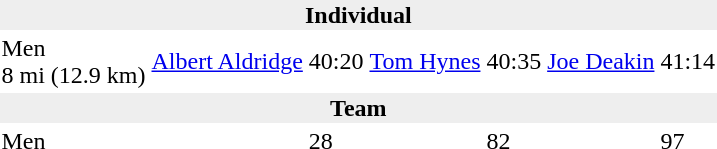<table>
<tr>
<td colspan=7 bgcolor=#eeeeee style=text-align:center;><strong>Individual</strong></td>
</tr>
<tr>
<td>Men<br>8 mi (12.9 km)</td>
<td><a href='#'>Albert Aldridge</a><br></td>
<td>40:20</td>
<td><a href='#'>Tom Hynes</a><br></td>
<td>40:35</td>
<td><a href='#'>Joe Deakin</a><br></td>
<td>41:14</td>
</tr>
<tr>
<td colspan=7 bgcolor=#eeeeee style=text-align:center;><strong>Team</strong></td>
</tr>
<tr>
<td>Men</td>
<td></td>
<td>28</td>
<td></td>
<td>82</td>
<td></td>
<td>97</td>
</tr>
</table>
